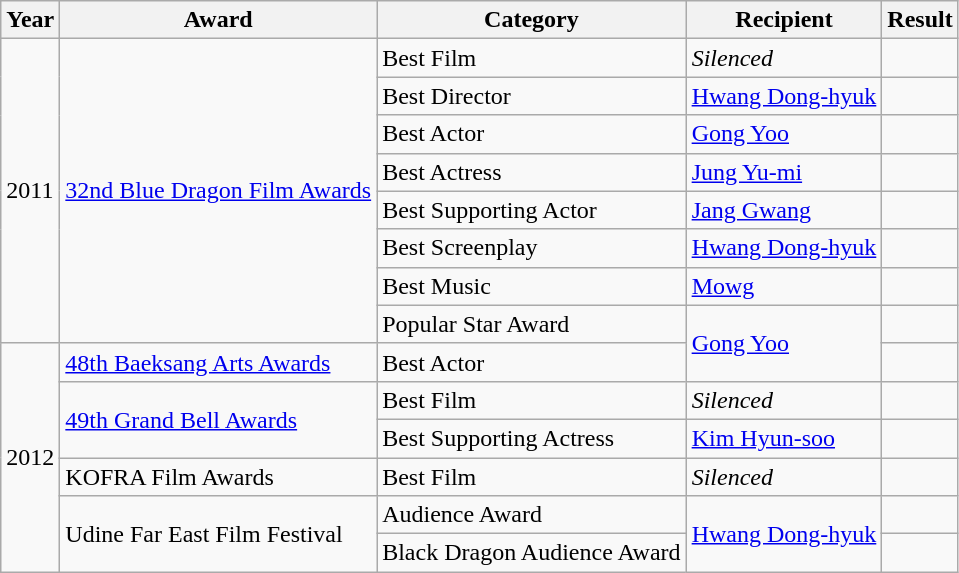<table class="wikitable">
<tr>
<th>Year</th>
<th>Award</th>
<th>Category</th>
<th>Recipient</th>
<th>Result</th>
</tr>
<tr>
<td rowspan="8">2011</td>
<td rowspan="8"><a href='#'>32nd Blue Dragon Film Awards</a></td>
<td>Best Film</td>
<td><em>Silenced</em></td>
<td></td>
</tr>
<tr>
<td>Best Director</td>
<td><a href='#'>Hwang Dong-hyuk</a></td>
<td></td>
</tr>
<tr>
<td>Best Actor</td>
<td><a href='#'>Gong Yoo</a></td>
<td></td>
</tr>
<tr>
<td>Best Actress</td>
<td><a href='#'>Jung Yu-mi</a></td>
<td></td>
</tr>
<tr>
<td>Best Supporting Actor</td>
<td><a href='#'>Jang Gwang</a></td>
<td></td>
</tr>
<tr>
<td>Best Screenplay</td>
<td><a href='#'>Hwang Dong-hyuk</a></td>
<td></td>
</tr>
<tr>
<td>Best Music</td>
<td><a href='#'>Mowg</a></td>
<td></td>
</tr>
<tr>
<td>Popular Star Award</td>
<td rowspan="2"><a href='#'>Gong Yoo</a></td>
<td></td>
</tr>
<tr>
<td rowspan="6">2012</td>
<td><a href='#'>48th Baeksang Arts Awards</a></td>
<td>Best Actor</td>
<td></td>
</tr>
<tr>
<td rowspan="2"><a href='#'>49th Grand Bell Awards</a></td>
<td>Best Film</td>
<td><em>Silenced</em></td>
<td></td>
</tr>
<tr>
<td>Best Supporting Actress</td>
<td><a href='#'>Kim Hyun-soo</a></td>
<td></td>
</tr>
<tr>
<td>KOFRA Film Awards</td>
<td>Best Film</td>
<td><em>Silenced</em></td>
<td></td>
</tr>
<tr>
<td rowspan="2">Udine Far East Film Festival</td>
<td>Audience Award</td>
<td rowspan="2"><a href='#'>Hwang Dong-hyuk</a></td>
<td></td>
</tr>
<tr>
<td>Black Dragon Audience Award</td>
<td></td>
</tr>
</table>
